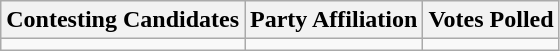<table class="wikitable sortable">
<tr>
<th>Contesting Candidates</th>
<th>Party Affiliation</th>
<th>Votes Polled</th>
</tr>
<tr>
<td></td>
<td></td>
<td></td>
</tr>
</table>
